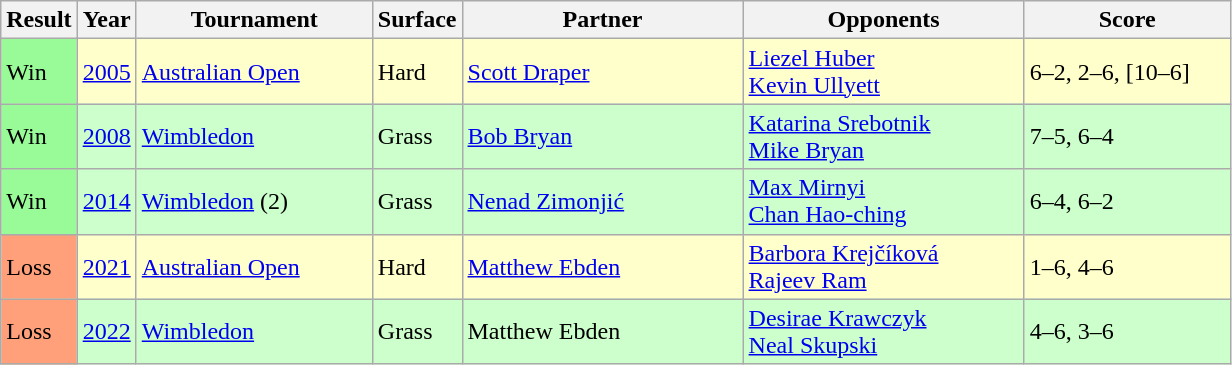<table class="sortable wikitable">
<tr>
<th>Result</th>
<th>Year</th>
<th width=150>Tournament</th>
<th>Surface</th>
<th width=180>Partner</th>
<th width=180>Opponents</th>
<th width=130>Score</th>
</tr>
<tr style="background:#ffc;">
<td bgcolor="#98fb98">Win</td>
<td><a href='#'>2005</a></td>
<td><a href='#'>Australian Open</a></td>
<td>Hard</td>
<td> <a href='#'>Scott Draper</a></td>
<td> <a href='#'>Liezel Huber</a> <br>  <a href='#'>Kevin Ullyett</a></td>
<td>6–2, 2–6, [10–6]</td>
</tr>
<tr style="background:#cfc;">
<td bgcolor="#98fb98">Win</td>
<td><a href='#'>2008</a></td>
<td><a href='#'>Wimbledon</a></td>
<td>Grass</td>
<td> <a href='#'>Bob Bryan</a></td>
<td> <a href='#'>Katarina Srebotnik</a> <br>  <a href='#'>Mike Bryan</a></td>
<td>7–5, 6–4</td>
</tr>
<tr style="background:#cfc;">
<td bgcolor="#98fb98">Win</td>
<td><a href='#'>2014</a></td>
<td><a href='#'>Wimbledon</a> (2)</td>
<td>Grass</td>
<td> <a href='#'>Nenad Zimonjić</a></td>
<td> <a href='#'>Max Mirnyi</a> <br>  <a href='#'>Chan Hao-ching</a></td>
<td>6–4, 6–2</td>
</tr>
<tr style="background:#ffc;">
<td bgcolor="#ffa07a">Loss</td>
<td><a href='#'>2021</a></td>
<td><a href='#'>Australian Open</a></td>
<td>Hard</td>
<td> <a href='#'>Matthew Ebden</a></td>
<td> <a href='#'>Barbora Krejčíková</a> <br>  <a href='#'>Rajeev Ram</a></td>
<td>1–6, 4–6</td>
</tr>
<tr style="background:#cfc;">
<td bgcolor=FFA07A>Loss</td>
<td><a href='#'>2022</a></td>
<td><a href='#'>Wimbledon</a></td>
<td>Grass</td>
<td> Matthew Ebden</td>
<td> <a href='#'>Desirae Krawczyk</a> <br>  <a href='#'>Neal Skupski</a></td>
<td>4–6, 3–6</td>
</tr>
</table>
